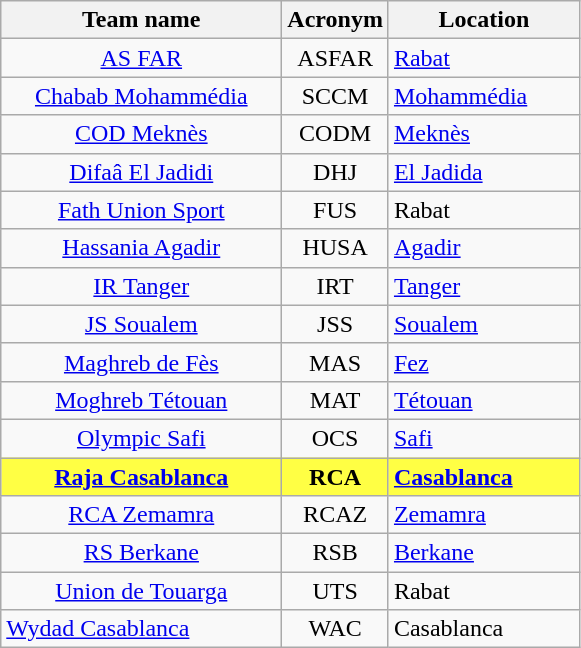<table class="wikitable sortable">
<tr>
<th width="180px">Team name</th>
<th width="45px">Acronym</th>
<th width="120px">Location</th>
</tr>
<tr>
<td align="center"><a href='#'>AS FAR</a></td>
<td align="center">ASFAR</td>
<td><a href='#'>Rabat</a></td>
</tr>
<tr>
<td align="center"><a href='#'>Chabab Mohammédia</a></td>
<td align="center">SCCM</td>
<td><a href='#'>Mohammédia</a></td>
</tr>
<tr>
<td align="center"><a href='#'>COD Meknès</a></td>
<td align="center">CODM</td>
<td><a href='#'>Meknès</a></td>
</tr>
<tr>
<td align="center"><a href='#'>Difaâ El Jadidi</a></td>
<td align="center">DHJ</td>
<td><a href='#'>El Jadida</a></td>
</tr>
<tr>
<td align="center"><a href='#'>Fath Union Sport</a></td>
<td align="center">FUS</td>
<td>Rabat</td>
</tr>
<tr>
<td align="center"><a href='#'>Hassania Agadir</a></td>
<td align="center">HUSA</td>
<td><a href='#'>Agadir</a></td>
</tr>
<tr>
<td align="center"><a href='#'>IR Tanger</a></td>
<td align="center">IRT</td>
<td><a href='#'>Tanger</a></td>
</tr>
<tr>
<td align="center"><a href='#'>JS Soualem</a></td>
<td align="center">JSS</td>
<td><a href='#'>Soualem</a></td>
</tr>
<tr>
<td align="center"><a href='#'>Maghreb de Fès</a></td>
<td align="center">MAS</td>
<td><a href='#'>Fez</a></td>
</tr>
<tr>
<td align="center"><a href='#'>Moghreb Tétouan</a></td>
<td align="center">MAT</td>
<td><a href='#'>Tétouan</a></td>
</tr>
<tr>
<td align="center"><a href='#'>Olympic Safi</a></td>
<td align="center">OCS</td>
<td><a href='#'>Safi</a></td>
</tr>
<tr>
<td align="center" bgcolor=#ffff44><strong><a href='#'>Raja Casablanca</a></strong></td>
<td align="center" bgcolor=#ffff44><strong>RCA</strong></td>
<td bgcolor=#ffff44><strong><a href='#'>Casablanca</a></strong></td>
</tr>
<tr>
<td align="center"><a href='#'>RCA Zemamra</a></td>
<td align="center">RCAZ</td>
<td><a href='#'>Zemamra</a></td>
</tr>
<tr>
<td align="center"><a href='#'>RS Berkane</a></td>
<td align="center">RSB</td>
<td><a href='#'>Berkane</a></td>
</tr>
<tr>
<td align="center"><a href='#'>Union de Touarga</a></td>
<td align="center">UTS</td>
<td>Rabat</td>
</tr>
<tr>
<td><a href='#'>Wydad Casablanca</a></td>
<td align="center">WAC</td>
<td>Casablanca</td>
</tr>
</table>
